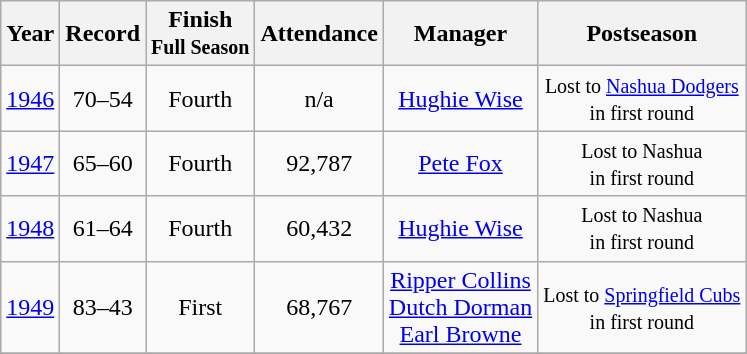<table class="wikitable">
<tr>
<th>Year</th>
<th>Record</th>
<th>Finish <br><small>Full Season</small></th>
<th>Attendance</th>
<th>Manager</th>
<th>Postseason</th>
</tr>
<tr align=center>
<td><a href='#'>1946</a></td>
<td>70–54</td>
<td>Fourth</td>
<td>n/a</td>
<td><a href='#'>Hughie Wise</a></td>
<td><small>Lost to <a href='#'>Nashua Dodgers</a><br>in first round</small></td>
</tr>
<tr align=center>
<td><a href='#'>1947</a></td>
<td>65–60</td>
<td>Fourth</td>
<td>92,787</td>
<td><a href='#'>Pete Fox</a></td>
<td><small>Lost to Nashua<br>in first round</small></td>
</tr>
<tr align=center>
<td><a href='#'>1948</a></td>
<td>61–64</td>
<td>Fourth</td>
<td>60,432</td>
<td><a href='#'>Hughie Wise</a></td>
<td><small>Lost to Nashua<br>in first round</small></td>
</tr>
<tr align=center>
<td><a href='#'>1949</a></td>
<td>83–43</td>
<td>First</td>
<td>68,767</td>
<td><a href='#'>Ripper Collins</a><br><a href='#'>Dutch Dorman</a><br><a href='#'>Earl Browne</a></td>
<td><small>Lost to <a href='#'>Springfield Cubs</a><br>in first round</small></td>
</tr>
<tr>
</tr>
</table>
